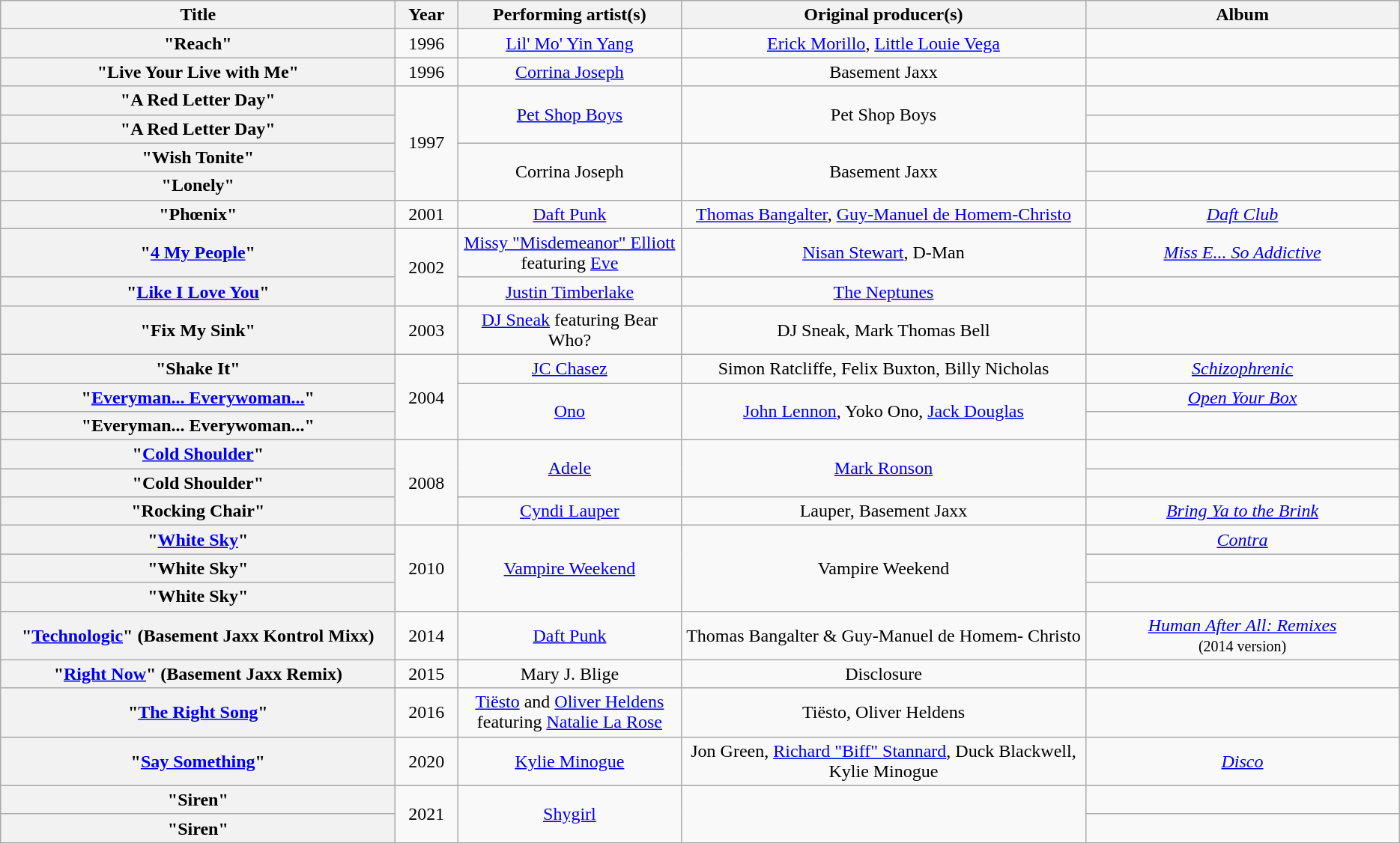<table class="wikitable plainrowheaders" style="text-align:center;">
<tr>
<th scope="col" style="width:21.5em;">Title</th>
<th scope="col" style="width:3em;">Year</th>
<th scope="col" style="width:12em;">Performing artist(s)</th>
<th scope="col" style="width:22em;">Original producer(s)</th>
<th scope="col" style="width:17em;">Album</th>
</tr>
<tr>
<th scope="row">"Reach" </th>
<td>1996</td>
<td><a href='#'>Lil' Mo' Yin Yang</a></td>
<td><a href='#'>Erick Morillo</a>, <a href='#'>Little Louie Vega</a></td>
<td></td>
</tr>
<tr>
<th scope="row">"Live Your Live with Me"</th>
<td>1996</td>
<td><a href='#'>Corrina Joseph</a></td>
<td>Basement Jaxx</td>
<td></td>
</tr>
<tr>
<th scope="row">"A Red Letter Day" </th>
<td rowspan="4">1997</td>
<td rowspan="2"><a href='#'>Pet Shop Boys</a></td>
<td rowspan="2">Pet Shop Boys</td>
<td></td>
</tr>
<tr>
<th scope="row">"A Red Letter Day" </th>
<td></td>
</tr>
<tr>
<th scope="row">"Wish Tonite"</th>
<td rowspan="2">Corrina Joseph</td>
<td rowspan="2">Basement Jaxx</td>
<td></td>
</tr>
<tr>
<th scope="row">"Lonely"</th>
<td></td>
</tr>
<tr>
<th scope="row">"Phœnix" </th>
<td>2001</td>
<td><a href='#'>Daft Punk</a></td>
<td><a href='#'>Thomas Bangalter</a>, <a href='#'>Guy-Manuel de Homem-Christo</a></td>
<td><em><a href='#'>Daft Club</a></em></td>
</tr>
<tr>
<th scope="row">"<a href='#'>4 My People</a>" </th>
<td rowspan="2">2002</td>
<td><a href='#'>Missy "Misdemeanor" Elliott</a> featuring <a href='#'>Eve</a></td>
<td><a href='#'>Nisan Stewart</a>, D-Man</td>
<td><em><a href='#'>Miss E... So Addictive</a></em><br></td>
</tr>
<tr>
<th scope="row">"<a href='#'>Like I Love You</a>" </th>
<td><a href='#'>Justin Timberlake</a></td>
<td><a href='#'>The Neptunes</a></td>
<td></td>
</tr>
<tr>
<th scope="row">"Fix My Sink" </th>
<td>2003</td>
<td><a href='#'>DJ Sneak</a> featuring Bear Who?</td>
<td>DJ Sneak, Mark Thomas Bell</td>
<td></td>
</tr>
<tr>
<th scope="row">"Shake It"</th>
<td rowspan="3">2004</td>
<td><a href='#'>JC Chasez</a></td>
<td>Simon Ratcliffe, Felix Buxton, Billy Nicholas</td>
<td><em><a href='#'>Schizophrenic</a></em></td>
</tr>
<tr>
<th scope="row">"<a href='#'>Everyman... Everywoman...</a>" </th>
<td rowspan="2"><a href='#'>Ono</a></td>
<td rowspan="2"><a href='#'>John Lennon</a>, Yoko Ono, <a href='#'>Jack Douglas</a></td>
<td><em><a href='#'>Open Your Box</a></em></td>
</tr>
<tr>
<th scope="row">"Everyman... Everywoman..." </th>
<td></td>
</tr>
<tr>
<th scope="row">"<a href='#'>Cold Shoulder</a>" </th>
<td rowspan="3">2008</td>
<td rowspan="2"><a href='#'>Adele</a></td>
<td rowspan="2"><a href='#'>Mark Ronson</a></td>
<td></td>
</tr>
<tr>
<th scope="row">"Cold Shoulder" </th>
<td></td>
</tr>
<tr>
<th scope="row">"Rocking Chair"</th>
<td><a href='#'>Cyndi Lauper</a></td>
<td>Lauper, Basement Jaxx</td>
<td><em><a href='#'>Bring Ya to the Brink</a></em></td>
</tr>
<tr>
<th scope="row">"<a href='#'>White Sky</a>" </th>
<td rowspan="3">2010</td>
<td rowspan="3"><a href='#'>Vampire Weekend</a></td>
<td rowspan="3">Vampire Weekend</td>
<td><em><a href='#'>Contra</a></em><br></td>
</tr>
<tr>
<th scope="row">"White Sky" </th>
<td></td>
</tr>
<tr>
<th scope="row">"White Sky" </th>
<td></td>
</tr>
<tr>
<th scope="row">"<a href='#'>Technologic</a>" (Basement Jaxx Kontrol Mixx)</th>
<td>2014</td>
<td><a href='#'>Daft Punk</a></td>
<td>Thomas Bangalter & Guy-Manuel de Homem- Christo</td>
<td><em><a href='#'>Human After All: Remixes</a></em><br><small>(2014 version)</small></td>
</tr>
<tr>
<th scope="row">"<a href='#'>Right Now</a>" (Basement Jaxx Remix)</th>
<td>2015</td>
<td>Mary J. Blige</td>
<td>Disclosure</td>
<td></td>
</tr>
<tr>
<th scope="row">"<a href='#'>The Right Song</a>" </th>
<td>2016</td>
<td><a href='#'>Tiësto</a> and <a href='#'>Oliver Heldens</a> featuring <a href='#'>Natalie La Rose</a></td>
<td>Tiësto, Oliver Heldens</td>
<td></td>
</tr>
<tr>
<th scope="row">"<a href='#'>Say Something</a>" </th>
<td>2020</td>
<td><a href='#'>Kylie Minogue</a></td>
<td>Jon Green, <a href='#'>Richard "Biff" Stannard</a>, Duck Blackwell, Kylie Minogue</td>
<td><em><a href='#'>Disco</a></em></td>
</tr>
<tr>
<th scope="row">"Siren" </th>
<td rowspan="2">2021</td>
<td rowspan="2"><a href='#'>Shygirl</a></td>
<td rowspan="2"></td>
<td></td>
</tr>
<tr>
<th scope="row">"Siren" </th>
<td></td>
</tr>
<tr>
</tr>
</table>
